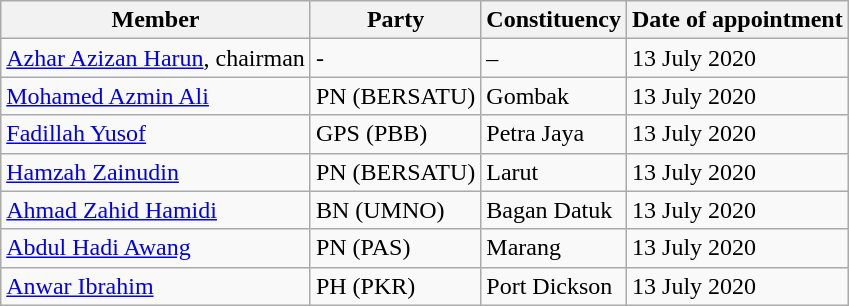<table class="wikitable">
<tr>
<th>Member</th>
<th>Party</th>
<th>Constituency</th>
<th>Date of appointment</th>
</tr>
<tr>
<td><a href='#'>Azhar Azizan Harun</a>, chairman</td>
<td>-</td>
<td>–</td>
<td>13 July 2020</td>
</tr>
<tr>
<td><a href='#'>Mohamed Azmin Ali</a></td>
<td>PN (BERSATU)</td>
<td>Gombak</td>
<td>13 July 2020</td>
</tr>
<tr>
<td><a href='#'>Fadillah Yusof</a></td>
<td>GPS (PBB)</td>
<td>Petra Jaya</td>
<td>13 July 2020</td>
</tr>
<tr>
<td><a href='#'>Hamzah Zainudin</a></td>
<td>PN (BERSATU)</td>
<td>Larut</td>
<td>13 July 2020</td>
</tr>
<tr>
<td><a href='#'>Ahmad Zahid Hamidi</a></td>
<td>BN (UMNO)</td>
<td>Bagan Datuk</td>
<td>13 July 2020</td>
</tr>
<tr>
<td><a href='#'>Abdul Hadi Awang</a></td>
<td>PN (PAS)</td>
<td>Marang</td>
<td>13 July 2020</td>
</tr>
<tr>
<td><a href='#'>Anwar Ibrahim</a></td>
<td>PH (PKR)</td>
<td>Port Dickson</td>
<td>13 July 2020</td>
</tr>
</table>
